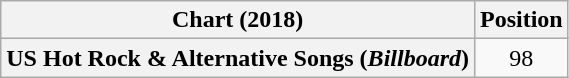<table class="wikitable plainrowheaders" style="text-align:center">
<tr>
<th scope="col">Chart (2018)</th>
<th scope="col">Position</th>
</tr>
<tr>
<th scope="row">US Hot Rock & Alternative Songs (<em>Billboard</em>)</th>
<td>98</td>
</tr>
</table>
